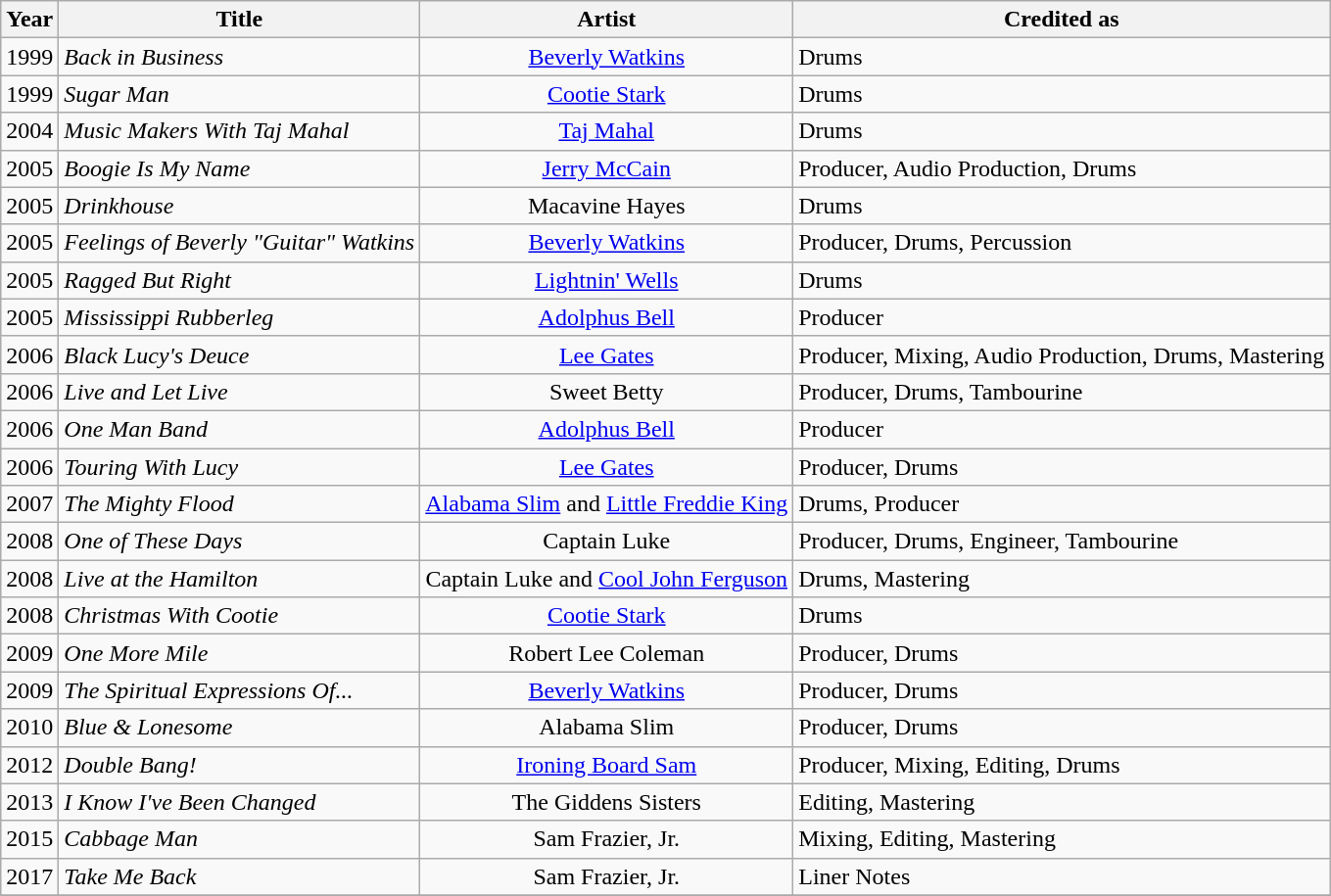<table class="wikitable sortable">
<tr>
<th>Year</th>
<th>Title</th>
<th>Artist</th>
<th>Credited as</th>
</tr>
<tr>
<td>1999</td>
<td><em>Back in Business</em></td>
<td align="center"><a href='#'>Beverly Watkins</a></td>
<td>Drums</td>
</tr>
<tr>
<td>1999</td>
<td><em>Sugar Man</em></td>
<td align="center"><a href='#'>Cootie Stark</a></td>
<td>Drums</td>
</tr>
<tr>
<td>2004</td>
<td><em>Music Makers With Taj Mahal</em></td>
<td align="center"><a href='#'>Taj Mahal</a></td>
<td>Drums</td>
</tr>
<tr>
<td>2005</td>
<td><em>Boogie Is My Name</em></td>
<td align="center"><a href='#'>Jerry McCain</a></td>
<td>Producer, Audio Production, Drums</td>
</tr>
<tr>
<td>2005</td>
<td><em>Drinkhouse</em></td>
<td align="center">Macavine Hayes</td>
<td>Drums</td>
</tr>
<tr>
<td>2005</td>
<td><em>Feelings of Beverly "Guitar" Watkins</em></td>
<td align="center"><a href='#'>Beverly Watkins</a></td>
<td>Producer, Drums, Percussion</td>
</tr>
<tr>
<td>2005</td>
<td><em>Ragged But Right</em></td>
<td align="center"><a href='#'>Lightnin' Wells</a></td>
<td>Drums</td>
</tr>
<tr>
<td>2005</td>
<td><em>Mississippi Rubberleg</em></td>
<td align="center"><a href='#'>Adolphus Bell</a></td>
<td>Producer</td>
</tr>
<tr>
<td>2006</td>
<td><em>Black Lucy's Deuce</em></td>
<td align="center"><a href='#'>Lee Gates</a></td>
<td>Producer, Mixing, Audio Production, Drums, Mastering</td>
</tr>
<tr>
<td>2006</td>
<td><em>Live and Let Live</em></td>
<td align="center">Sweet Betty</td>
<td>Producer, Drums, Tambourine</td>
</tr>
<tr>
<td>2006</td>
<td><em>One Man Band</em></td>
<td align="center"><a href='#'>Adolphus Bell</a></td>
<td>Producer</td>
</tr>
<tr>
<td>2006</td>
<td><em>Touring With Lucy</em></td>
<td align="center"><a href='#'>Lee Gates</a></td>
<td>Producer, Drums</td>
</tr>
<tr>
<td>2007</td>
<td><em>The Mighty Flood</em></td>
<td align="center"><a href='#'>Alabama Slim</a> and <a href='#'>Little Freddie King</a></td>
<td>Drums, Producer</td>
</tr>
<tr>
<td>2008</td>
<td><em>One of These Days</em></td>
<td align="center">Captain Luke</td>
<td>Producer, Drums, Engineer, Tambourine</td>
</tr>
<tr>
<td>2008</td>
<td><em>Live at the Hamilton</em></td>
<td align="center">Captain Luke and <a href='#'>Cool John Ferguson</a></td>
<td>Drums, Mastering</td>
</tr>
<tr>
<td>2008</td>
<td><em>Christmas With Cootie</em></td>
<td align="center"><a href='#'>Cootie Stark</a></td>
<td>Drums</td>
</tr>
<tr>
<td>2009</td>
<td><em>One More Mile</em></td>
<td align="center">Robert Lee Coleman</td>
<td>Producer, Drums</td>
</tr>
<tr>
<td>2009</td>
<td><em>The Spiritual Expressions Of...</em></td>
<td align="center"><a href='#'>Beverly Watkins</a></td>
<td>Producer, Drums</td>
</tr>
<tr>
<td>2010</td>
<td><em>Blue & Lonesome</em></td>
<td align="center">Alabama Slim</td>
<td>Producer, Drums</td>
</tr>
<tr>
<td>2012</td>
<td><em>Double Bang!</em></td>
<td align="center"><a href='#'>Ironing Board Sam</a></td>
<td>Producer, Mixing, Editing, Drums</td>
</tr>
<tr>
<td>2013</td>
<td><em>I Know I've Been Changed</em></td>
<td align="center">The Giddens Sisters</td>
<td>Editing, Mastering</td>
</tr>
<tr>
<td>2015</td>
<td><em>Cabbage Man</em></td>
<td align="center">Sam Frazier, Jr.</td>
<td>Mixing, Editing, Mastering</td>
</tr>
<tr>
<td>2017</td>
<td><em>Take Me Back</em></td>
<td align="center">Sam Frazier, Jr.</td>
<td>Liner Notes</td>
</tr>
<tr>
</tr>
</table>
